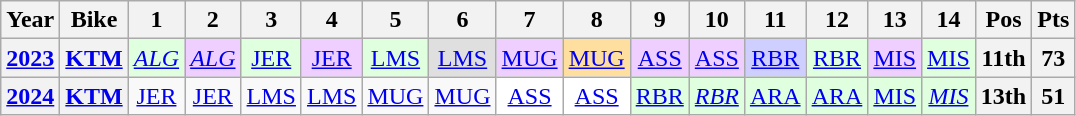<table class="wikitable" style="text-align:center;">
<tr>
<th>Year</th>
<th>Bike</th>
<th>1</th>
<th>2</th>
<th>3</th>
<th>4</th>
<th>5</th>
<th>6</th>
<th>7</th>
<th>8</th>
<th>9</th>
<th>10</th>
<th>11</th>
<th>12</th>
<th>13</th>
<th>14</th>
<th>Pos</th>
<th>Pts</th>
</tr>
<tr>
<th><a href='#'>2023</a></th>
<th><a href='#'>KTM</a></th>
<td style="background:#dfffdf;"><em><a href='#'>ALG</a></em><br></td>
<td style="background:#efcfff;"><em><a href='#'>ALG</a></em><br></td>
<td style="background:#dfffdf;"><a href='#'>JER</a><br></td>
<td style="background:#efcfff;"><a href='#'>JER</a><br></td>
<td style="background:#dfffdf;"><a href='#'>LMS</a><br></td>
<td style="background:#dfdfdf;"><a href='#'>LMS</a><br></td>
<td style="background:#efcfff;"><a href='#'>MUG</a><br></td>
<td style="background:#ffdf9f;"><a href='#'>MUG</a><br></td>
<td style="background:#efcfff;"><a href='#'>ASS</a><br></td>
<td style="background:#efcfff;"><a href='#'>ASS</a><br></td>
<td style="background:#cfcfff;"><a href='#'>RBR</a><br></td>
<td style="background:#dfffdf;"><a href='#'>RBR</a><br></td>
<td style="background:#efcfff;"><a href='#'>MIS</a><br></td>
<td style="background:#dfffdf;"><a href='#'>MIS</a><br></td>
<th>11th</th>
<th>73</th>
</tr>
<tr>
<th><a href='#'>2024</a></th>
<th><a href='#'>KTM</a></th>
<td><a href='#'>JER</a></td>
<td><a href='#'>JER</a></td>
<td><a href='#'>LMS</a></td>
<td><a href='#'>LMS</a></td>
<td><a href='#'>MUG</a></td>
<td><a href='#'>MUG</a></td>
<td style="background:#ffffff;"><a href='#'>ASS</a><br></td>
<td style="background:#ffffff;"><a href='#'>ASS</a><br></td>
<td style="background:#dfffdf;"><a href='#'>RBR</a><br></td>
<td style="background:#dfffdf;"><em><a href='#'>RBR</a></em><br></td>
<td style="background:#dfffdf;"><a href='#'>ARA</a><br></td>
<td style="background:#dfffdf;"><a href='#'>ARA</a><br></td>
<td style="background:#dfffdf;"><a href='#'>MIS</a><br></td>
<td style="background:#dfffdf;"><em><a href='#'>MIS</a></em><br></td>
<th>13th</th>
<th>51</th>
</tr>
</table>
